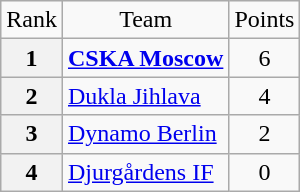<table class="wikitable" style="text-align: center;">
<tr>
<td>Rank</td>
<td>Team</td>
<td>Points</td>
</tr>
<tr>
<th>1</th>
<td style="text-align: left;"> <strong><a href='#'>CSKA Moscow</a></strong></td>
<td>6</td>
</tr>
<tr>
<th>2</th>
<td style="text-align: left;"> <a href='#'>Dukla Jihlava</a></td>
<td>4</td>
</tr>
<tr>
<th>3</th>
<td style="text-align: left;"> <a href='#'>Dynamo Berlin</a></td>
<td>2</td>
</tr>
<tr>
<th>4</th>
<td style="text-align: left;"> <a href='#'>Djurgårdens IF</a></td>
<td>0</td>
</tr>
</table>
